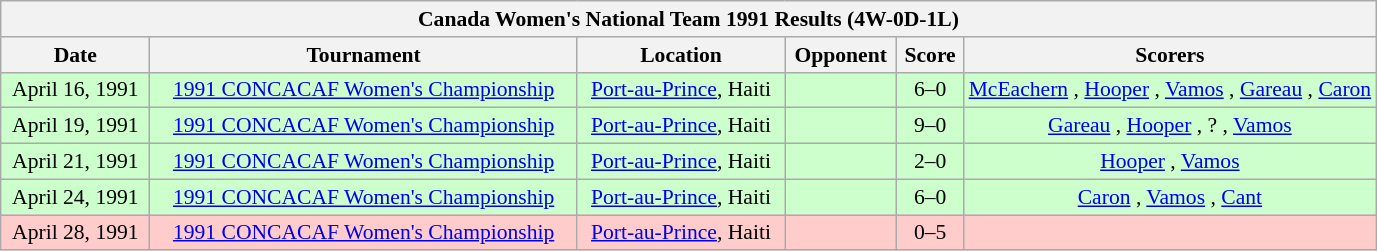<table class="wikitable collapsible collapsed" style="font-size:90%">
<tr>
<th colspan="6"><strong>Canada Women's National Team 1991 Results (4W-0D-1L)</strong></th>
</tr>
<tr>
<th>Date</th>
<th>Tournament</th>
<th>Location</th>
<th>Opponent</th>
<th>Score</th>
<th width=30%>Scorers</th>
</tr>
<tr style="background:#cfc;">
<td style="text-align: center;">April 16, 1991</td>
<td style="text-align: center;"><a href='#'>1991 CONCACAF Women's Championship</a></td>
<td style="text-align: center;"><a href='#'>Port-au-Prince</a>, Haiti</td>
<td></td>
<td style="text-align: center;">6–0</td>
<td style="text-align: center;"><a href='#'>McEachern</a> , <a href='#'>Hooper</a> , <a href='#'>Vamos</a> , <a href='#'>Gareau</a> , <a href='#'>Caron</a> </td>
</tr>
<tr style="background:#cfc;">
<td style="text-align: center;">April 19, 1991</td>
<td style="text-align: center;"><a href='#'>1991 CONCACAF Women's Championship</a></td>
<td style="text-align: center;"><a href='#'>Port-au-Prince</a>, Haiti</td>
<td></td>
<td style="text-align: center;">9–0</td>
<td style="text-align: center;"><a href='#'>Gareau</a> , <a href='#'>Hooper</a> , ? , <a href='#'>Vamos</a> </td>
</tr>
<tr style="background:#cfc;">
<td style="text-align: center;">April 21, 1991</td>
<td style="text-align: center;"><a href='#'>1991 CONCACAF Women's Championship</a></td>
<td style="text-align: center;"><a href='#'>Port-au-Prince</a>, Haiti</td>
<td></td>
<td style="text-align: center;">2–0</td>
<td style="text-align: center;"><a href='#'>Hooper</a> , <a href='#'>Vamos</a> </td>
</tr>
<tr style="background:#cfc;">
<td style="text-align: center;">April 24, 1991</td>
<td style="text-align: center;"><a href='#'>1991 CONCACAF Women's Championship</a></td>
<td style="text-align: center;"><a href='#'>Port-au-Prince</a>, Haiti</td>
<td></td>
<td style="text-align: center;">6–0</td>
<td style="text-align: center;"><a href='#'>Caron</a> , <a href='#'>Vamos</a> , <a href='#'>Cant</a> </td>
</tr>
<tr style="background:#fcc;">
<td style="text-align: center;">April 28, 1991</td>
<td style="text-align: center;"><a href='#'>1991 CONCACAF Women's Championship</a></td>
<td style="text-align: center;"><a href='#'>Port-au-Prince</a>, Haiti</td>
<td></td>
<td style="text-align: center;">0–5</td>
<td style="text-align: center;"></td>
</tr>
</table>
